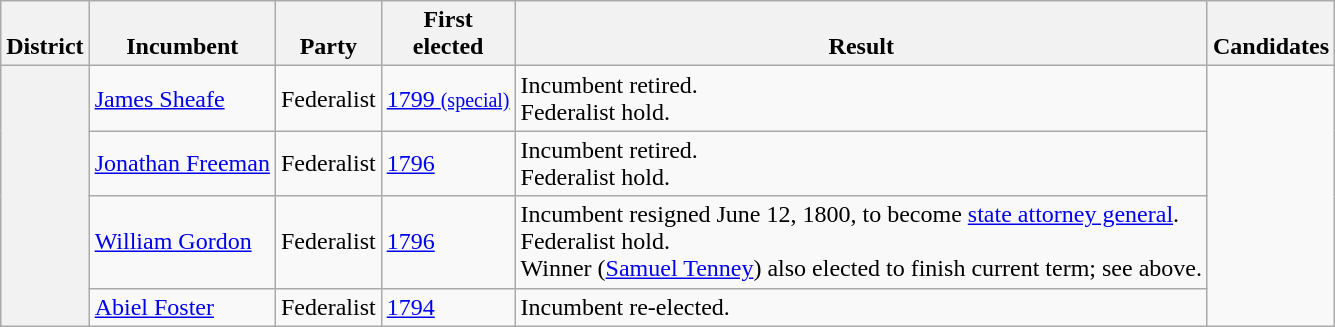<table class=wikitable>
<tr valign=bottom>
<th>District</th>
<th>Incumbent</th>
<th>Party</th>
<th>First<br>elected</th>
<th>Result</th>
<th>Candidates</th>
</tr>
<tr>
<th rowspan=4><br></th>
<td><a href='#'>James Sheafe</a></td>
<td>Federalist</td>
<td><a href='#'>1799 <small>(special)</small></a></td>
<td>Incumbent retired.<br>Federalist hold.</td>
<td nowrap rowspan=4></td>
</tr>
<tr>
<td><a href='#'>Jonathan Freeman</a></td>
<td>Federalist</td>
<td><a href='#'>1796</a></td>
<td>Incumbent retired.<br>Federalist hold.</td>
</tr>
<tr>
<td><a href='#'>William Gordon</a></td>
<td>Federalist</td>
<td><a href='#'>1796</a></td>
<td>Incumbent resigned June 12, 1800, to become <a href='#'>state attorney general</a>.<br>Federalist hold.<br>Winner (<a href='#'>Samuel Tenney</a>) also elected to finish current term; see above.</td>
</tr>
<tr>
<td><a href='#'>Abiel Foster</a></td>
<td>Federalist</td>
<td><a href='#'>1794</a></td>
<td>Incumbent re-elected.</td>
</tr>
</table>
